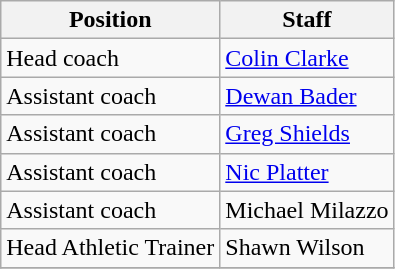<table class="wikitable">
<tr>
<th>Position</th>
<th>Staff</th>
</tr>
<tr>
<td>Head coach</td>
<td> <a href='#'>Colin Clarke</a></td>
</tr>
<tr>
<td>Assistant coach</td>
<td> <a href='#'>Dewan Bader</a></td>
</tr>
<tr>
<td>Assistant coach</td>
<td> <a href='#'>Greg Shields</a></td>
</tr>
<tr>
<td>Assistant coach</td>
<td> <a href='#'>Nic Platter</a></td>
</tr>
<tr>
<td>Assistant coach</td>
<td> Michael Milazzo</td>
</tr>
<tr>
<td>Head Athletic Trainer</td>
<td> Shawn Wilson</td>
</tr>
<tr>
</tr>
</table>
